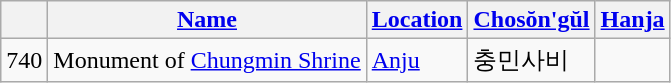<table class="wikitable">
<tr>
<th></th>
<th><a href='#'>Name</a></th>
<th><a href='#'>Location</a></th>
<th><a href='#'>Chosŏn'gŭl</a></th>
<th><a href='#'>Hanja</a></th>
</tr>
<tr>
<td>740</td>
<td>Monument of <a href='#'>Chungmin Shrine</a></td>
<td><a href='#'>Anju</a></td>
<td>충민사비</td>
<td></td>
</tr>
</table>
